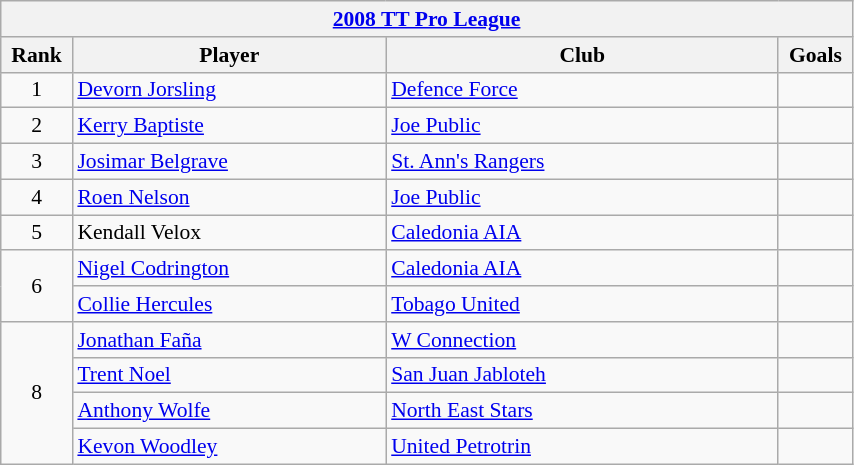<table class="collapsible wikitable collapsed" width=45%; style="font-size:90%;">
<tr>
<th colspan="4"><a href='#'>2008 TT Pro League</a></th>
</tr>
<tr>
<th width=1%>Rank</th>
<th width=16%>Player</th>
<th width=20%>Club</th>
<th width=1%>Goals</th>
</tr>
<tr>
<td align=center>1</td>
<td> <a href='#'>Devorn Jorsling</a></td>
<td><a href='#'>Defence Force</a></td>
<td></td>
</tr>
<tr>
<td align=center>2</td>
<td> <a href='#'>Kerry Baptiste</a></td>
<td><a href='#'>Joe Public</a></td>
<td></td>
</tr>
<tr>
<td align=center>3</td>
<td> <a href='#'>Josimar Belgrave</a></td>
<td><a href='#'>St. Ann's Rangers</a></td>
<td></td>
</tr>
<tr>
<td rowspan=1 align=center>4</td>
<td> <a href='#'>Roen Nelson</a></td>
<td><a href='#'>Joe Public</a></td>
<td></td>
</tr>
<tr>
<td align=center>5</td>
<td> Kendall Velox</td>
<td><a href='#'>Caledonia AIA</a></td>
<td></td>
</tr>
<tr>
<td rowspan=2 align=center>6</td>
<td> <a href='#'>Nigel Codrington</a></td>
<td><a href='#'>Caledonia AIA</a></td>
<td></td>
</tr>
<tr>
<td> <a href='#'>Collie Hercules</a></td>
<td><a href='#'>Tobago United</a></td>
<td></td>
</tr>
<tr>
<td rowspan=4 align=center>8</td>
<td> <a href='#'>Jonathan Faña</a></td>
<td><a href='#'>W Connection</a></td>
<td></td>
</tr>
<tr>
<td> <a href='#'>Trent Noel</a></td>
<td><a href='#'>San Juan Jabloteh</a></td>
<td></td>
</tr>
<tr>
<td> <a href='#'>Anthony Wolfe</a></td>
<td><a href='#'>North East Stars</a></td>
<td></td>
</tr>
<tr>
<td> <a href='#'>Kevon Woodley</a></td>
<td><a href='#'>United Petrotrin</a></td>
<td></td>
</tr>
</table>
